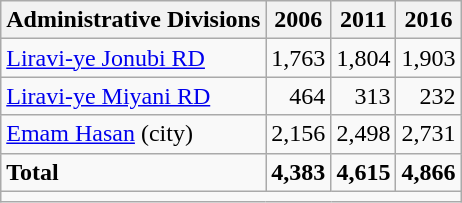<table class="wikitable">
<tr>
<th>Administrative Divisions</th>
<th>2006</th>
<th>2011</th>
<th>2016</th>
</tr>
<tr>
<td><a href='#'>Liravi-ye Jonubi RD</a></td>
<td style="text-align: right;">1,763</td>
<td style="text-align: right;">1,804</td>
<td style="text-align: right;">1,903</td>
</tr>
<tr>
<td><a href='#'>Liravi-ye Miyani RD</a></td>
<td style="text-align: right;">464</td>
<td style="text-align: right;">313</td>
<td style="text-align: right;">232</td>
</tr>
<tr>
<td><a href='#'>Emam Hasan</a> (city)</td>
<td style="text-align: right;">2,156</td>
<td style="text-align: right;">2,498</td>
<td style="text-align: right;">2,731</td>
</tr>
<tr>
<td><strong>Total</strong></td>
<td style="text-align: right;"><strong>4,383</strong></td>
<td style="text-align: right;"><strong>4,615</strong></td>
<td style="text-align: right;"><strong>4,866</strong></td>
</tr>
<tr>
<td colspan=4></td>
</tr>
</table>
